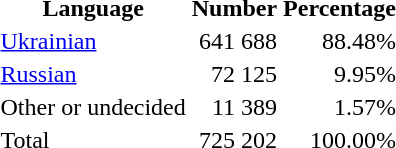<table class="standard">
<tr>
<th>Language</th>
<th>Number</th>
<th>Percentage</th>
</tr>
<tr>
<td><a href='#'>Ukrainian</a></td>
<td align="right">641 688</td>
<td align="right">88.48%</td>
</tr>
<tr>
<td><a href='#'>Russian</a></td>
<td align="right">72 125</td>
<td align="right">9.95%</td>
</tr>
<tr>
<td>Other or undecided</td>
<td align="right">11 389</td>
<td align="right">1.57%</td>
</tr>
<tr>
<td>Total</td>
<td align="right">725 202</td>
<td align="right">100.00%</td>
</tr>
</table>
